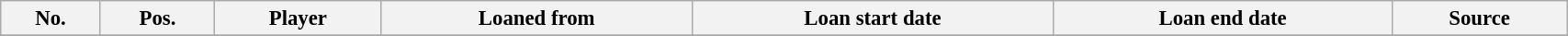<table class="wikitable sortable" style="width:90%; text-align:center; font-size:95%; text-align:left;">
<tr>
<th>No.</th>
<th>Pos.</th>
<th>Player</th>
<th>Loaned from</th>
<th>Loan start date</th>
<th>Loan end date</th>
<th>Source</th>
</tr>
<tr>
</tr>
</table>
